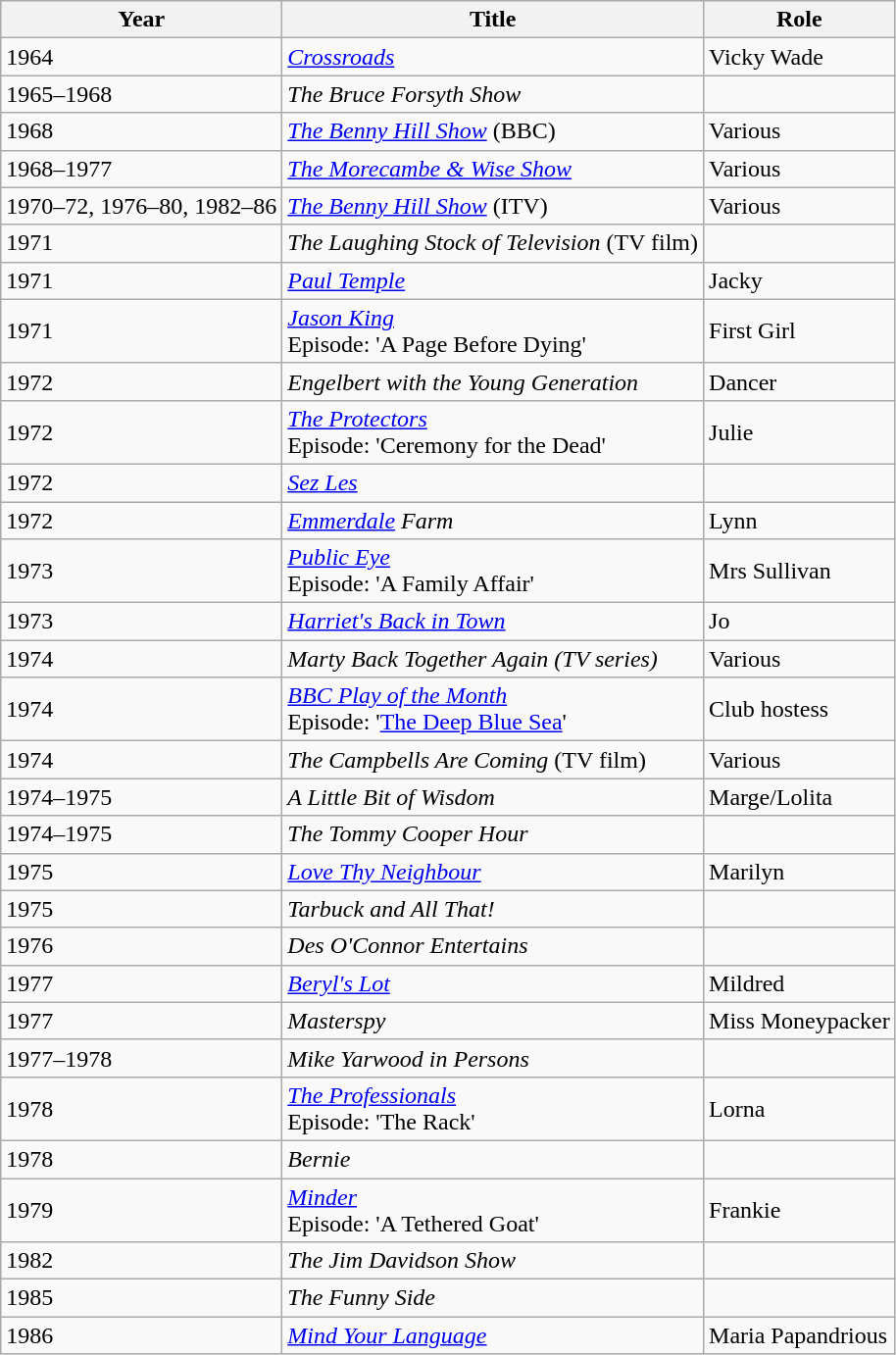<table class="wikitable">
<tr>
<th>Year</th>
<th>Title</th>
<th>Role</th>
</tr>
<tr>
<td>1964</td>
<td><em><a href='#'>Crossroads</a></em></td>
<td>Vicky Wade</td>
</tr>
<tr>
<td>1965–1968</td>
<td><em>The Bruce Forsyth Show</em></td>
<td></td>
</tr>
<tr>
<td>1968</td>
<td><em><a href='#'>The Benny Hill Show</a></em> (BBC)</td>
<td>Various</td>
</tr>
<tr>
<td>1968–1977</td>
<td><em><a href='#'>The Morecambe & Wise Show</a></em></td>
<td>Various</td>
</tr>
<tr>
<td>1970–72, 1976–80, 1982–86</td>
<td><em><a href='#'>The Benny Hill Show</a></em> (ITV)</td>
<td>Various</td>
</tr>
<tr>
<td>1971</td>
<td><em>The Laughing Stock of Television</em> (TV film)</td>
<td></td>
</tr>
<tr>
<td>1971</td>
<td><em><a href='#'>Paul Temple</a></em></td>
<td>Jacky</td>
</tr>
<tr>
<td>1971</td>
<td><em><a href='#'>Jason King</a></em><br>Episode: 'A Page Before Dying'</td>
<td>First Girl</td>
</tr>
<tr>
<td>1972</td>
<td><em>Engelbert with the Young Generation</em></td>
<td>Dancer</td>
</tr>
<tr>
<td>1972</td>
<td><em><a href='#'>The Protectors</a></em><br>Episode: 'Ceremony for the Dead'</td>
<td>Julie</td>
</tr>
<tr>
<td>1972</td>
<td><em><a href='#'>Sez Les</a></em></td>
<td></td>
</tr>
<tr>
<td>1972</td>
<td><em><a href='#'>Emmerdale</a> Farm</em></td>
<td>Lynn</td>
</tr>
<tr>
<td>1973</td>
<td><em><a href='#'>Public Eye</a></em><br>Episode: 'A Family Affair'</td>
<td>Mrs Sullivan</td>
</tr>
<tr>
<td>1973</td>
<td><em><a href='#'>Harriet's Back in Town</a></em></td>
<td>Jo</td>
</tr>
<tr>
<td>1974</td>
<td><em>Marty Back Together Again (TV series)</em></td>
<td>Various</td>
</tr>
<tr>
<td>1974</td>
<td><em><a href='#'>BBC Play of the Month</a></em><br>Episode: '<a href='#'>The Deep Blue Sea</a>'</td>
<td>Club hostess</td>
</tr>
<tr>
<td>1974</td>
<td><em>The Campbells Are Coming</em> (TV film)</td>
<td>Various</td>
</tr>
<tr>
<td>1974–1975</td>
<td><em>A Little Bit of Wisdom</em></td>
<td>Marge/Lolita</td>
</tr>
<tr>
<td>1974–1975</td>
<td><em>The Tommy Cooper Hour</em></td>
<td></td>
</tr>
<tr>
<td>1975</td>
<td><em><a href='#'>Love Thy Neighbour</a></em></td>
<td>Marilyn</td>
</tr>
<tr>
<td>1975</td>
<td><em>Tarbuck and All That!</em></td>
<td></td>
</tr>
<tr>
<td>1976</td>
<td><em>Des O'Connor Entertains</em></td>
<td></td>
</tr>
<tr>
<td>1977</td>
<td><em><a href='#'>Beryl's Lot</a></em></td>
<td>Mildred</td>
</tr>
<tr>
<td>1977</td>
<td><em>Masterspy</em></td>
<td>Miss Moneypacker</td>
</tr>
<tr>
<td>1977–1978</td>
<td><em>Mike Yarwood in Persons</em></td>
<td></td>
</tr>
<tr>
<td>1978</td>
<td><em><a href='#'>The Professionals</a></em><br>Episode: 'The Rack'</td>
<td>Lorna</td>
</tr>
<tr>
<td>1978</td>
<td><em>Bernie</em></td>
<td></td>
</tr>
<tr>
<td>1979</td>
<td><em><a href='#'>Minder</a></em><br>Episode: 'A Tethered Goat'</td>
<td>Frankie</td>
</tr>
<tr>
<td>1982</td>
<td><em>The Jim Davidson Show</em></td>
<td></td>
</tr>
<tr>
<td>1985</td>
<td><em>The Funny Side</em></td>
<td></td>
</tr>
<tr>
<td>1986</td>
<td><em><a href='#'>Mind Your Language</a></em></td>
<td>Maria Papandrious</td>
</tr>
</table>
